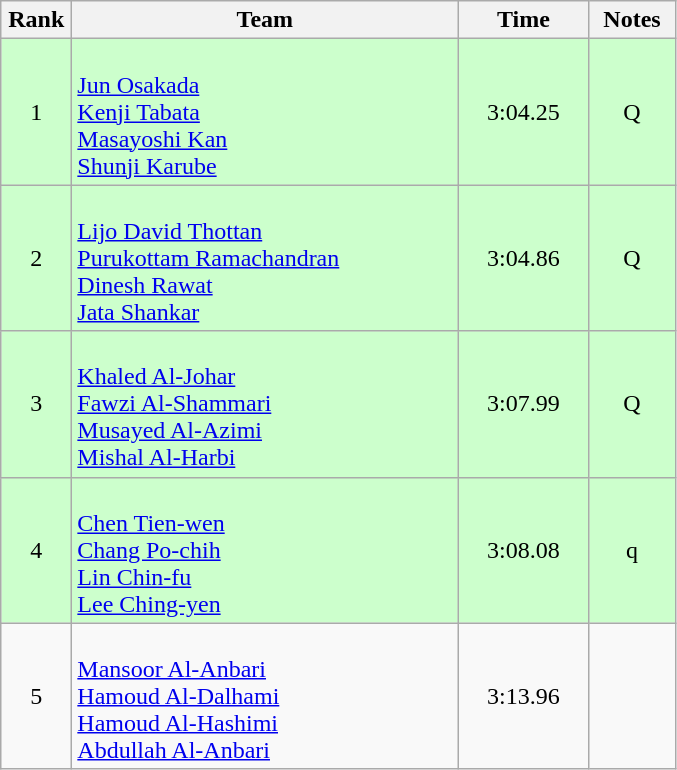<table class="wikitable" style="text-align:center">
<tr>
<th width=40>Rank</th>
<th width=250>Team</th>
<th width=80>Time</th>
<th width=50>Notes</th>
</tr>
<tr bgcolor=ccffcc>
<td>1</td>
<td align=left><br><a href='#'>Jun Osakada</a><br><a href='#'>Kenji Tabata</a><br><a href='#'>Masayoshi Kan</a><br><a href='#'>Shunji Karube</a></td>
<td>3:04.25</td>
<td>Q</td>
</tr>
<tr bgcolor=ccffcc>
<td>2</td>
<td align=left><br><a href='#'>Lijo David Thottan</a><br><a href='#'>Purukottam Ramachandran</a><br><a href='#'>Dinesh Rawat</a><br><a href='#'>Jata Shankar</a></td>
<td>3:04.86</td>
<td>Q</td>
</tr>
<tr bgcolor=ccffcc>
<td>3</td>
<td align=left><br><a href='#'>Khaled Al-Johar</a><br><a href='#'>Fawzi Al-Shammari</a><br><a href='#'>Musayed Al-Azimi</a><br><a href='#'>Mishal Al-Harbi</a></td>
<td>3:07.99</td>
<td>Q</td>
</tr>
<tr bgcolor=ccffcc>
<td>4</td>
<td align=left><br><a href='#'>Chen Tien-wen</a><br><a href='#'>Chang Po-chih</a><br><a href='#'>Lin Chin-fu</a><br><a href='#'>Lee Ching-yen</a></td>
<td>3:08.08</td>
<td>q</td>
</tr>
<tr>
<td>5</td>
<td align=left><br><a href='#'>Mansoor Al-Anbari</a><br><a href='#'>Hamoud Al-Dalhami</a><br><a href='#'>Hamoud Al-Hashimi</a><br><a href='#'>Abdullah Al-Anbari</a></td>
<td>3:13.96</td>
<td></td>
</tr>
</table>
